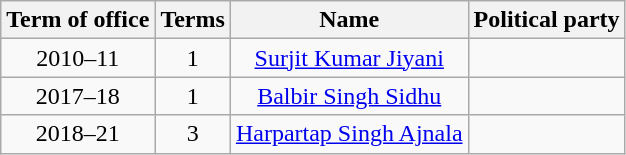<table class="wikitable sortable">
<tr>
<th>Term of office</th>
<th>Terms</th>
<th>Name</th>
<th colspan="2">Political party</th>
</tr>
<tr align="center">
<td>2010–11</td>
<td>1</td>
<td><a href='#'>Surjit Kumar Jiyani</a></td>
<td></td>
</tr>
<tr align="center">
<td>2017–18</td>
<td>1</td>
<td><a href='#'>Balbir Singh Sidhu</a></td>
<td></td>
</tr>
<tr align="center">
<td>2018–21</td>
<td>3</td>
<td><a href='#'>Harpartap Singh Ajnala</a></td>
<td></td>
</tr>
</table>
